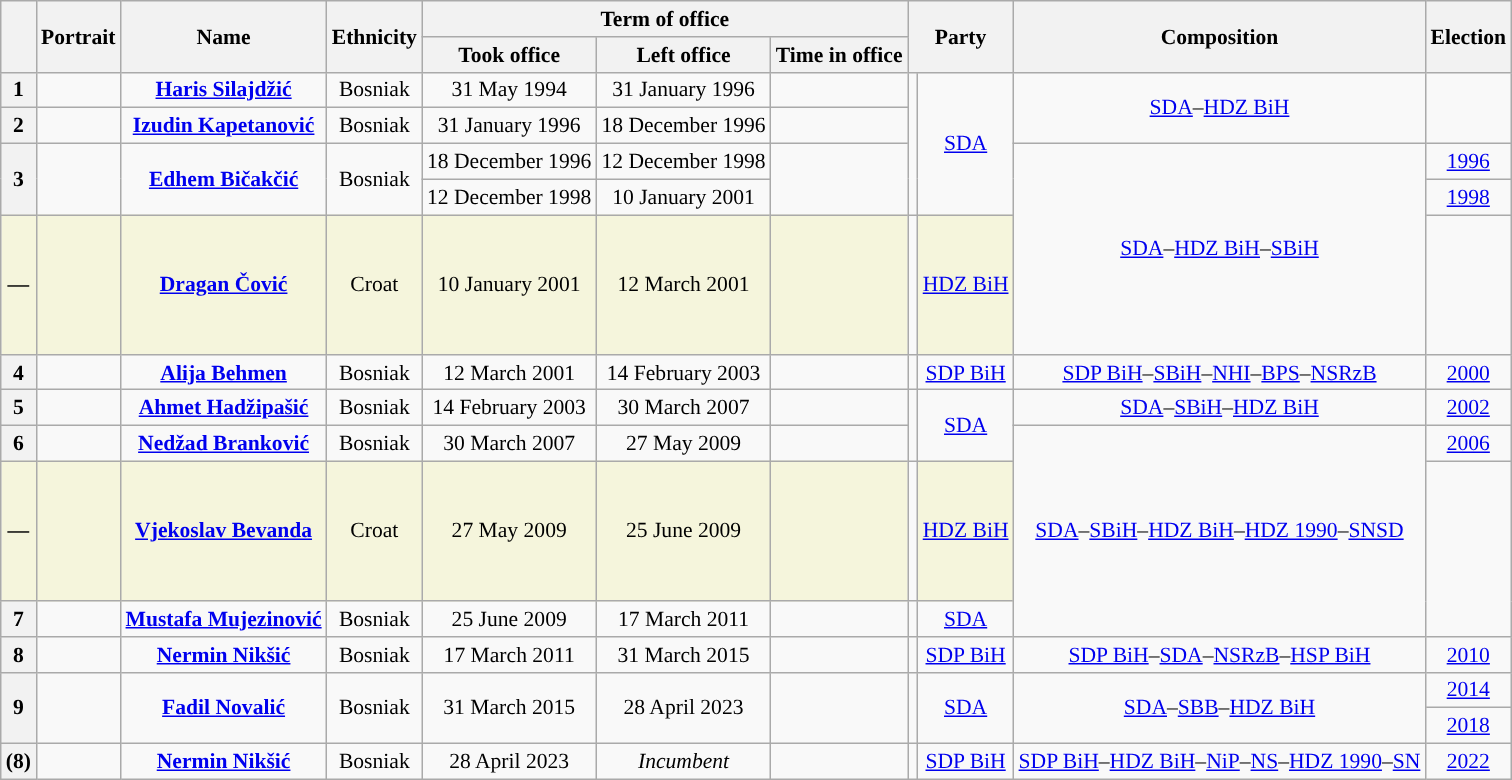<table class="wikitable sortable" style="text-align: center;font-size:90%; border:1px #AAAAFF solid">
<tr>
<th rowspan=2></th>
<th rowspan=2>Portrait</th>
<th rowspan=2>Name<br></th>
<th rowspan=2>Ethnicity</th>
<th colspan=3>Term of office</th>
<th rowspan=2 colspan=2>Party</th>
<th rowspan=2>Composition</th>
<th rowspan=2>Election</th>
</tr>
<tr>
<th>Took office</th>
<th>Left office</th>
<th>Time in office</th>
</tr>
<tr>
<th>1</th>
<td></td>
<td><strong><a href='#'>Haris Silajdžić</a></strong><br></td>
<td>Bosniak</td>
<td>31 May 1994</td>
<td>31 January 1996</td>
<td></td>
<td rowspan=4 style="background:"></td>
<td rowspan=4><a href='#'>SDA</a></td>
<td rowspan=2><a href='#'>SDA</a>–<a href='#'>HDZ BiH</a></td>
<td rowspan=2></td>
</tr>
<tr>
<th>2</th>
<td></td>
<td><strong><a href='#'>Izudin Kapetanović</a></strong><br></td>
<td>Bosniak</td>
<td>31 January 1996</td>
<td>18 December 1996</td>
<td></td>
</tr>
<tr>
<th rowspan=2>3</th>
<td rowspan=2></td>
<td rowspan=2><strong><a href='#'>Edhem Bičakčić</a></strong><br></td>
<td rowspan=2>Bosniak</td>
<td>18 December 1996</td>
<td>12 December 1998</td>
<td rowspan=2></td>
<td rowspan=3><a href='#'>SDA</a>–<a href='#'>HDZ BiH</a>–<a href='#'>SBiH</a></td>
<td><a href='#'>1996</a></td>
</tr>
<tr>
<td>12 December 1998</td>
<td>10 January 2001</td>
<td><a href='#'>1998</a></td>
</tr>
<tr>
<th style="height:6em; background-color:#F5F5DC;">—</th>
<td style="height:6em; background-color:#F5F5DC;"></td>
<td style="height:6em; background-color:#F5F5DC;"><strong><a href='#'>Dragan Čović</a></strong><br></td>
<td style="height:6em; background-color:#F5F5DC;">Croat</td>
<td style="height:6em; background-color:#F5F5DC;">10 January 2001</td>
<td style="height:6em; background-color:#F5F5DC;">12 March 2001</td>
<td style="height:6em; background-color:#F5F5DC;"></td>
<td style="height:6em; background-color:"></td>
<td style="height:6em; background-color:#F5F5DC;"><a href='#'>HDZ BiH</a></td>
<td></td>
</tr>
<tr>
<th>4</th>
<td></td>
<td><strong><a href='#'>Alija Behmen</a></strong><br></td>
<td>Bosniak</td>
<td>12 March 2001</td>
<td>14 February 2003</td>
<td></td>
<td style="background:"></td>
<td><a href='#'>SDP BiH</a></td>
<td><a href='#'>SDP BiH</a>–<a href='#'>SBiH</a>–<a href='#'>NHI</a>–<a href='#'>BPS</a>–<a href='#'>NSRzB</a></td>
<td><a href='#'>2000</a></td>
</tr>
<tr>
<th>5</th>
<td></td>
<td><strong><a href='#'>Ahmet Hadžipašić</a></strong><br></td>
<td>Bosniak</td>
<td>14 February 2003</td>
<td>30 March 2007</td>
<td></td>
<td rowspan=2 style="background:"></td>
<td rowspan=2><a href='#'>SDA</a></td>
<td><a href='#'>SDA</a>–<a href='#'>SBiH</a>–<a href='#'>HDZ BiH</a></td>
<td><a href='#'>2002</a></td>
</tr>
<tr>
<th>6</th>
<td></td>
<td><strong><a href='#'>Nedžad Branković</a></strong><br></td>
<td>Bosniak</td>
<td>30 March 2007</td>
<td>27 May 2009</td>
<td></td>
<td rowspan=3><a href='#'>SDA</a>–<a href='#'>SBiH</a>–<a href='#'>HDZ BiH</a>–<a href='#'>HDZ 1990</a>–<a href='#'>SNSD</a></td>
<td><a href='#'>2006</a></td>
</tr>
<tr>
<th style="height:6em; background-color:#F5F5DC;">—</th>
<td style="height:6em; background-color:#F5F5DC;"></td>
<td style="height:6em; background-color:#F5F5DC;"><strong><a href='#'>Vjekoslav Bevanda</a></strong><br></td>
<td style="height:6em; background-color:#F5F5DC;">Croat</td>
<td style="height:6em; background-color:#F5F5DC;">27 May 2009</td>
<td style="height:6em; background-color:#F5F5DC;">25 June 2009</td>
<td style="height:6em; background-color:#F5F5DC;"></td>
<td style="height:6em; background-color:"></td>
<td style="height:6em; background-color:#F5F5DC;"><a href='#'>HDZ BiH</a></td>
<td rowspan=2></td>
</tr>
<tr>
<th>7</th>
<td></td>
<td><strong><a href='#'>Mustafa Mujezinović</a></strong><br></td>
<td>Bosniak</td>
<td>25 June 2009</td>
<td>17 March 2011</td>
<td></td>
<td style="background:"></td>
<td><a href='#'>SDA</a></td>
</tr>
<tr>
<th>8</th>
<td></td>
<td><strong><a href='#'>Nermin Nikšić</a></strong><br></td>
<td>Bosniak</td>
<td>17 March 2011</td>
<td>31 March 2015</td>
<td></td>
<td style="background:"></td>
<td><a href='#'>SDP BiH</a></td>
<td><a href='#'>SDP BiH</a>–<a href='#'>SDA</a>–<a href='#'>NSRzB</a>–<a href='#'>HSP BiH</a></td>
<td><a href='#'>2010</a></td>
</tr>
<tr>
<th rowspan=2>9</th>
<td rowspan=2></td>
<td rowspan=2><strong><a href='#'>Fadil Novalić</a></strong><br></td>
<td rowspan=2>Bosniak</td>
<td rowspan=2>31 March 2015</td>
<td rowspan=2>28 April 2023</td>
<td rowspan=2></td>
<td rowspan=2 style="background:"></td>
<td rowspan=2><a href='#'>SDA</a></td>
<td rowspan=2><a href='#'>SDA</a>–<a href='#'>SBB</a>–<a href='#'>HDZ BiH</a></td>
<td><a href='#'>2014</a></td>
</tr>
<tr>
<td><a href='#'>2018</a></td>
</tr>
<tr>
<th>(8)</th>
<td></td>
<td><strong><a href='#'>Nermin Nikšić</a></strong><br></td>
<td>Bosniak</td>
<td>28 April 2023</td>
<td><em>Incumbent</em></td>
<td></td>
<td style="background:"></td>
<td><a href='#'>SDP BiH</a></td>
<td><a href='#'>SDP BiH</a>–<a href='#'>HDZ BiH</a>–<a href='#'>NiP</a>–<a href='#'>NS</a>–<a href='#'>HDZ 1990</a>–<a href='#'>SN</a></td>
<td><a href='#'>2022</a></td>
</tr>
</table>
